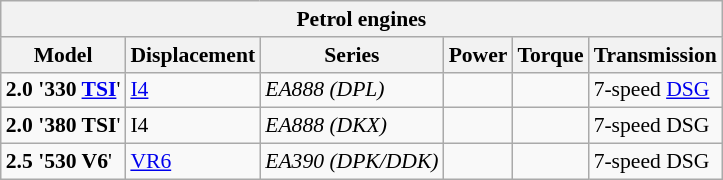<table class="wikitable" style="text-align:left; font-size:90%;">
<tr>
<th colspan="6">Petrol engines</th>
</tr>
<tr>
<th>Model</th>
<th>Displacement</th>
<th>Series</th>
<th>Power</th>
<th>Torque</th>
<th>Transmission</th>
</tr>
<tr>
<td><strong>2.0 '330 <a href='#'>TSI</a></strong>'</td>
<td> <a href='#'>I4</a></td>
<td><em>EA888 (DPL)</em></td>
<td></td>
<td></td>
<td>7-speed <a href='#'>DSG</a></td>
</tr>
<tr>
<td><strong>2.0 '380 TSI</strong>'</td>
<td> I4</td>
<td><em>EA888 (DKX)</em></td>
<td></td>
<td></td>
<td>7-speed DSG</td>
</tr>
<tr>
<td><strong>2.5 '530 V6</strong>'</td>
<td> <a href='#'>VR6</a></td>
<td><em>EA390 (DPK/DDK)</em></td>
<td></td>
<td></td>
<td>7-speed DSG</td>
</tr>
</table>
